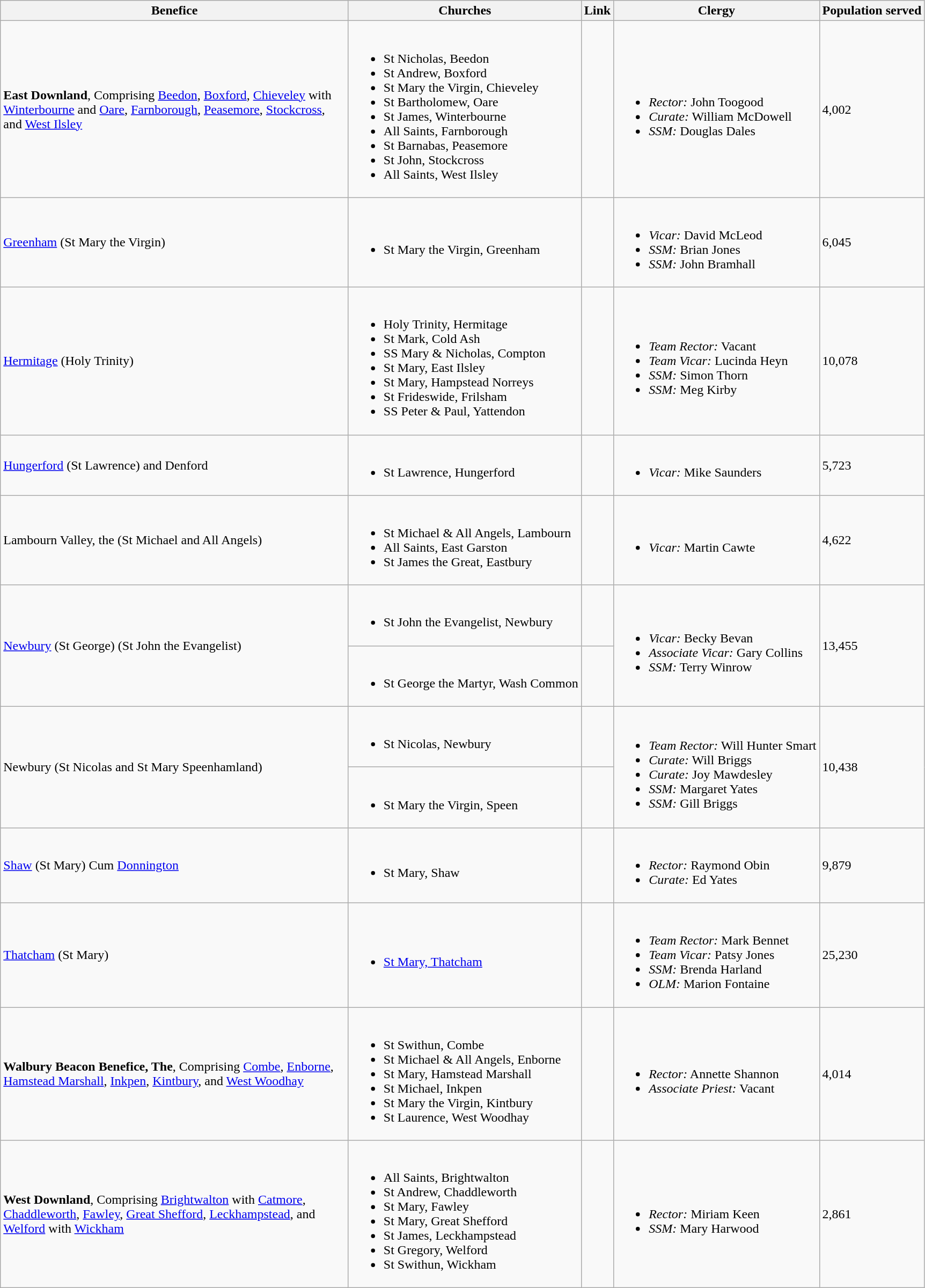<table class="wikitable">
<tr>
<th width="425">Benefice</th>
<th>Churches</th>
<th>Link</th>
<th>Clergy</th>
<th>Population served</th>
</tr>
<tr>
<td><strong>East Downland</strong>, Comprising <a href='#'>Beedon</a>, <a href='#'>Boxford</a>, <a href='#'>Chieveley</a> with <a href='#'>Winterbourne</a> and <a href='#'>Oare</a>, <a href='#'>Farnborough</a>, <a href='#'>Peasemore</a>, <a href='#'>Stockcross</a>, and <a href='#'>West Ilsley</a></td>
<td><br><ul><li>St Nicholas, Beedon</li><li>St Andrew, Boxford</li><li>St Mary the Virgin, Chieveley</li><li>St Bartholomew, Oare</li><li>St James, Winterbourne</li><li>All Saints, Farnborough</li><li>St Barnabas, Peasemore</li><li>St John, Stockcross</li><li>All Saints, West Ilsley</li></ul></td>
<td></td>
<td><br><ul><li><em>Rector:</em> John Toogood</li><li><em>Curate:</em> William McDowell</li><li><em>SSM:</em> Douglas Dales</li></ul></td>
<td>4,002</td>
</tr>
<tr>
<td><a href='#'>Greenham</a> (St Mary the Virgin)</td>
<td><br><ul><li>St Mary the Virgin, Greenham</li></ul></td>
<td></td>
<td><br><ul><li><em>Vicar:</em> David McLeod</li><li><em>SSM:</em> Brian Jones</li><li><em>SSM:</em> John Bramhall</li></ul></td>
<td>6,045</td>
</tr>
<tr>
<td><a href='#'>Hermitage</a> (Holy Trinity)</td>
<td><br><ul><li>Holy Trinity, Hermitage</li><li>St Mark, Cold Ash</li><li>SS Mary & Nicholas, Compton</li><li>St Mary, East Ilsley</li><li>St Mary, Hampstead Norreys</li><li>St Frideswide, Frilsham</li><li>SS Peter & Paul, Yattendon</li></ul></td>
<td></td>
<td><br><ul><li><em>Team Rector:</em> Vacant</li><li><em>Team Vicar:</em> Lucinda Heyn</li><li><em>SSM:</em> Simon Thorn</li><li><em>SSM:</em> Meg Kirby</li></ul></td>
<td>10,078</td>
</tr>
<tr>
<td><a href='#'>Hungerford</a> (St Lawrence) and Denford</td>
<td><br><ul><li>St Lawrence, Hungerford</li></ul></td>
<td></td>
<td><br><ul><li><em>Vicar:</em> Mike Saunders</li></ul></td>
<td>5,723</td>
</tr>
<tr>
<td>Lambourn Valley, the (St Michael and All Angels)</td>
<td><br><ul><li>St Michael & All Angels, Lambourn</li><li>All Saints, East Garston</li><li>St James the Great, Eastbury</li></ul></td>
<td></td>
<td><br><ul><li><em>Vicar:</em> Martin Cawte</li></ul></td>
<td>4,622</td>
</tr>
<tr>
<td rowspan="2"><a href='#'>Newbury</a> (St George) (St John the Evangelist)</td>
<td><br><ul><li>St John the Evangelist, Newbury</li></ul></td>
<td></td>
<td rowspan="2"><br><ul><li><em>Vicar:</em> Becky Bevan</li><li><em>Associate Vicar:</em> Gary Collins</li><li><em>SSM:</em> Terry Winrow</li></ul></td>
<td rowspan="2">13,455</td>
</tr>
<tr>
<td><br><ul><li>St George the Martyr, Wash Common</li></ul></td>
<td></td>
</tr>
<tr>
<td rowspan="2">Newbury (St Nicolas and St Mary Speenhamland)</td>
<td><br><ul><li>St Nicolas, Newbury</li></ul></td>
<td></td>
<td rowspan="2"><br><ul><li><em>Team Rector:</em> Will Hunter Smart</li><li><em>Curate:</em> Will Briggs</li><li><em>Curate:</em> Joy Mawdesley</li><li><em>SSM:</em> Margaret Yates</li><li><em>SSM:</em> Gill Briggs</li></ul></td>
<td rowspan="2">10,438</td>
</tr>
<tr>
<td><br><ul><li>St Mary the Virgin, Speen</li></ul></td>
<td></td>
</tr>
<tr>
<td><a href='#'>Shaw</a> (St Mary) Cum <a href='#'>Donnington</a></td>
<td><br><ul><li>St Mary, Shaw</li></ul></td>
<td></td>
<td><br><ul><li><em>Rector:</em> Raymond Obin</li><li><em>Curate:</em> Ed Yates</li></ul></td>
<td>9,879</td>
</tr>
<tr>
<td><a href='#'>Thatcham</a> (St Mary)</td>
<td><br><ul><li><a href='#'>St Mary, Thatcham</a></li></ul></td>
<td></td>
<td><br><ul><li><em>Team Rector:</em> Mark Bennet</li><li><em>Team Vicar:</em> Patsy Jones</li><li><em>SSM:</em> Brenda Harland</li><li><em>OLM:</em> Marion Fontaine</li></ul></td>
<td>25,230</td>
</tr>
<tr>
<td><strong>Walbury Beacon Benefice, The</strong>, Comprising <a href='#'>Combe</a>, <a href='#'>Enborne</a>, <a href='#'>Hamstead Marshall</a>, <a href='#'>Inkpen</a>, <a href='#'>Kintbury</a>, and <a href='#'>West Woodhay</a></td>
<td><br><ul><li>St Swithun, Combe</li><li>St Michael & All Angels, Enborne</li><li>St Mary, Hamstead Marshall</li><li>St Michael, Inkpen</li><li>St Mary the Virgin, Kintbury</li><li>St Laurence, West Woodhay</li></ul></td>
<td></td>
<td><br><ul><li><em>Rector:</em> Annette Shannon</li><li><em>Associate Priest:</em> Vacant</li></ul></td>
<td>4,014</td>
</tr>
<tr>
<td><strong>West Downland</strong>, Comprising <a href='#'>Brightwalton</a> with <a href='#'>Catmore</a>, <a href='#'>Chaddleworth</a>, <a href='#'>Fawley</a>, <a href='#'>Great Shefford</a>, <a href='#'>Leckhampstead</a>, and <a href='#'>Welford</a> with <a href='#'>Wickham</a></td>
<td><br><ul><li>All Saints, Brightwalton</li><li>St Andrew, Chaddleworth</li><li>St Mary, Fawley</li><li>St Mary, Great Shefford</li><li>St James, Leckhampstead</li><li>St Gregory, Welford</li><li>St Swithun, Wickham</li></ul></td>
<td></td>
<td><br><ul><li><em>Rector:</em> Miriam Keen</li><li><em>SSM:</em> Mary Harwood</li></ul></td>
<td>2,861</td>
</tr>
</table>
